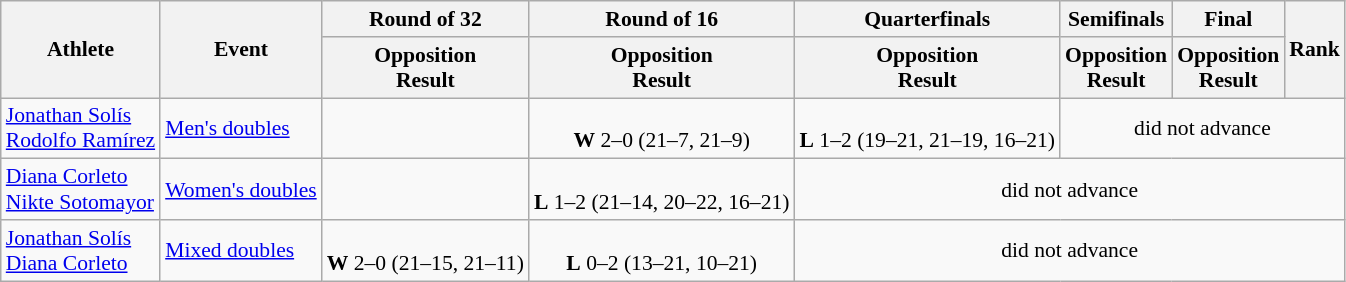<table class="wikitable" style="font-size:90%">
<tr>
<th rowspan="2">Athlete</th>
<th rowspan="2">Event</th>
<th>Round of 32</th>
<th>Round of 16</th>
<th>Quarterfinals</th>
<th>Semifinals</th>
<th>Final</th>
<th rowspan="2">Rank</th>
</tr>
<tr>
<th>Opposition<br>Result</th>
<th>Opposition<br>Result</th>
<th>Opposition<br>Result</th>
<th>Opposition<br>Result</th>
<th>Opposition<br>Result</th>
</tr>
<tr align=center>
<td align=left><a href='#'>Jonathan Solís</a><br><a href='#'>Rodolfo Ramírez</a></td>
<td align=left><a href='#'>Men's doubles</a></td>
<td></td>
<td><br><strong>W</strong> 2–0 (21–7, 21–9)</td>
<td><br><strong>L</strong> 1–2 (19–21, 21–19, 16–21)</td>
<td colspan=3>did not advance</td>
</tr>
<tr align=center>
<td align=left><a href='#'>Diana Corleto</a><br><a href='#'>Nikte Sotomayor</a></td>
<td align=left><a href='#'>Women's doubles</a></td>
<td></td>
<td><br><strong>L</strong> 1–2 (21–14, 20–22, 16–21)</td>
<td colspan=4>did not advance</td>
</tr>
<tr align=center>
<td align=left><a href='#'>Jonathan Solís</a><br><a href='#'>Diana Corleto</a></td>
<td align=left><a href='#'>Mixed doubles</a></td>
<td><br><strong>W</strong> 2–0 (21–15, 21–11)</td>
<td><br><strong>L</strong> 0–2 (13–21, 10–21)</td>
<td colspan=4>did not advance</td>
</tr>
</table>
